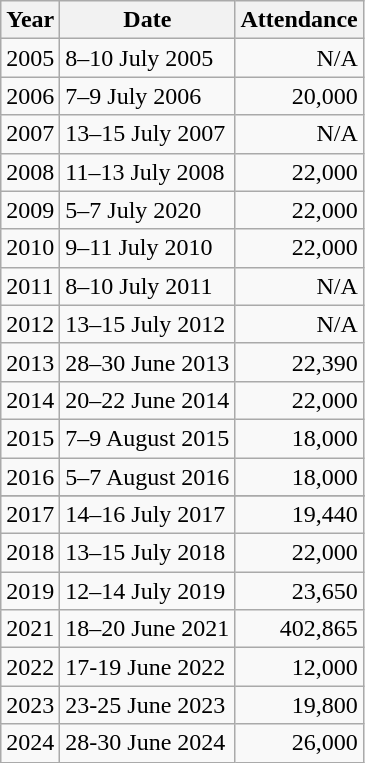<table class="wikitable" style="text-align:right; margin-right:60px">
<tr>
<th>Year</th>
<th>Date</th>
<th>Attendance</th>
</tr>
<tr>
<td align=left>2005</td>
<td align=left>8–10 July 2005</td>
<td>N/A</td>
</tr>
<tr>
<td align=left>2006</td>
<td align=left>7–9 July 2006</td>
<td>20,000</td>
</tr>
<tr>
<td align=left>2007</td>
<td align=left>13–15 July 2007</td>
<td>N/A</td>
</tr>
<tr>
<td align=left>2008</td>
<td align=left>11–13 July 2008</td>
<td>22,000</td>
</tr>
<tr>
<td align=left>2009</td>
<td align=left>5–7 July 2020</td>
<td>22,000</td>
</tr>
<tr>
<td align=left>2010</td>
<td align=left>9–11 July 2010</td>
<td>22,000</td>
</tr>
<tr>
<td align=left>2011</td>
<td align=left>8–10 July 2011</td>
<td>N/A</td>
</tr>
<tr>
<td align=left>2012</td>
<td align=left>13–15 July 2012</td>
<td>N/A</td>
</tr>
<tr>
<td align=left>2013</td>
<td align=left>28–30 June 2013</td>
<td>22,390</td>
</tr>
<tr>
<td align=left>2014</td>
<td align=left>20–22 June 2014</td>
<td>22,000</td>
</tr>
<tr>
<td align=left>2015</td>
<td align=left>7–9 August 2015</td>
<td>18,000</td>
</tr>
<tr>
<td align=left>2016</td>
<td align=left>5–7 August 2016</td>
<td>18,000</td>
</tr>
<tr>
</tr>
<tr>
<td align=left>2017</td>
<td align=left>14–16 July 2017</td>
<td>19,440</td>
</tr>
<tr>
<td align=left>2018</td>
<td align=left>13–15 July 2018</td>
<td>22,000</td>
</tr>
<tr>
<td align=left>2019</td>
<td align=left>12–14 July 2019</td>
<td>23,650</td>
</tr>
<tr>
<td align=left>2021</td>
<td align=left>18–20 June 2021</td>
<td>402,865 </td>
</tr>
<tr>
<td align=left>2022</td>
<td align=left>17-19 June 2022</td>
<td>12,000 </td>
</tr>
<tr>
<td align=left>2023</td>
<td align=left>23-25 June 2023</td>
<td>19,800</td>
</tr>
<tr>
<td align=left>2024</td>
<td align=left>28-30 June 2024</td>
<td>26,000</td>
</tr>
</table>
